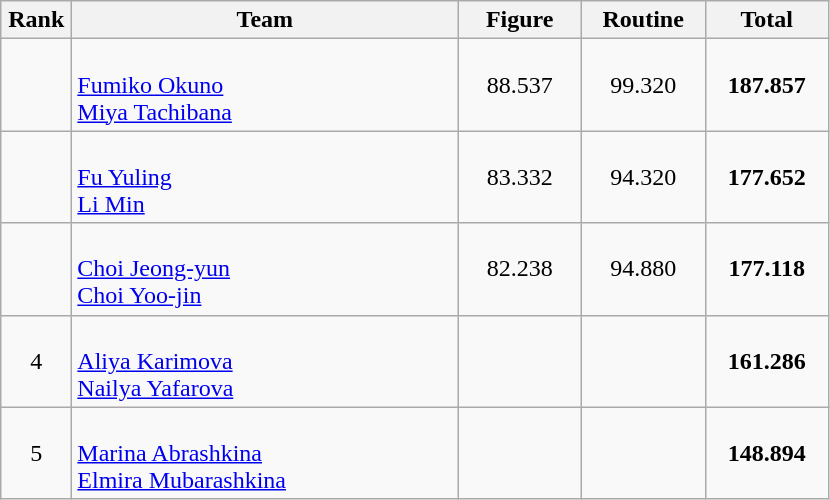<table class=wikitable style="text-align:center">
<tr>
<th width=40>Rank</th>
<th width=250>Team</th>
<th width=75>Figure</th>
<th width=75>Routine</th>
<th width=75>Total</th>
</tr>
<tr>
<td></td>
<td align=left><br><a href='#'>Fumiko Okuno</a><br><a href='#'>Miya Tachibana</a></td>
<td>88.537</td>
<td>99.320</td>
<td><strong>187.857</strong></td>
</tr>
<tr>
<td></td>
<td align=left><br><a href='#'>Fu Yuling</a><br><a href='#'>Li Min</a></td>
<td>83.332</td>
<td>94.320</td>
<td><strong>177.652</strong></td>
</tr>
<tr>
<td></td>
<td align=left><br><a href='#'>Choi Jeong-yun</a><br><a href='#'>Choi Yoo-jin</a></td>
<td>82.238</td>
<td>94.880</td>
<td><strong>177.118</strong></td>
</tr>
<tr>
<td>4</td>
<td align=left><br><a href='#'>Aliya Karimova</a><br><a href='#'>Nailya Yafarova</a></td>
<td></td>
<td></td>
<td><strong>161.286</strong></td>
</tr>
<tr>
<td>5</td>
<td align=left><br><a href='#'>Marina Abrashkina</a><br><a href='#'>Elmira Mubarashkina</a></td>
<td></td>
<td></td>
<td><strong>148.894</strong></td>
</tr>
</table>
